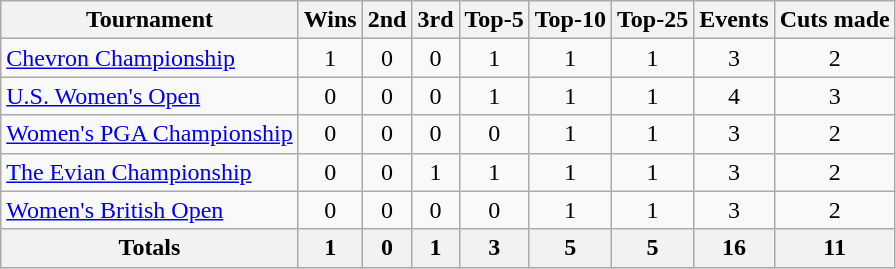<table class=wikitable style=text-align:center>
<tr>
<th>Tournament</th>
<th>Wins</th>
<th>2nd</th>
<th>3rd</th>
<th>Top-5</th>
<th>Top-10</th>
<th>Top-25</th>
<th>Events</th>
<th>Cuts made</th>
</tr>
<tr>
<td align=left><a href='#'>Chevron Championship</a></td>
<td>1</td>
<td>0</td>
<td>0</td>
<td>1</td>
<td>1</td>
<td>1</td>
<td>3</td>
<td>2</td>
</tr>
<tr>
<td align=left><a href='#'>U.S. Women's Open</a></td>
<td>0</td>
<td>0</td>
<td>0</td>
<td>1</td>
<td>1</td>
<td>1</td>
<td>4</td>
<td>3</td>
</tr>
<tr>
<td align=left><a href='#'>Women's PGA Championship</a></td>
<td>0</td>
<td>0</td>
<td>0</td>
<td>0</td>
<td>1</td>
<td>1</td>
<td>3</td>
<td>2</td>
</tr>
<tr>
<td align=left><a href='#'>The Evian Championship</a></td>
<td>0</td>
<td>0</td>
<td>1</td>
<td>1</td>
<td>1</td>
<td>1</td>
<td>3</td>
<td>2</td>
</tr>
<tr>
<td align=left><a href='#'>Women's British Open</a></td>
<td>0</td>
<td>0</td>
<td>0</td>
<td>0</td>
<td>1</td>
<td>1</td>
<td>3</td>
<td>2</td>
</tr>
<tr>
<th>Totals</th>
<th>1</th>
<th>0</th>
<th>1</th>
<th>3</th>
<th>5</th>
<th>5</th>
<th>16</th>
<th>11</th>
</tr>
</table>
